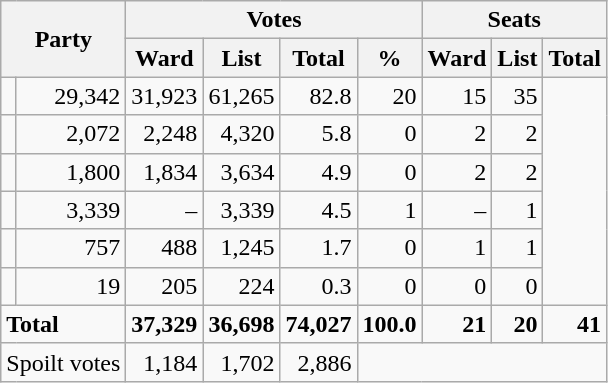<table class=wikitable style="text-align:right">
<tr>
<th rowspan="2" colspan="2">Party</th>
<th colspan="4" align="center">Votes</th>
<th colspan="3" align="center">Seats</th>
</tr>
<tr>
<th>Ward</th>
<th>List</th>
<th>Total</th>
<th>%</th>
<th>Ward</th>
<th>List</th>
<th>Total</th>
</tr>
<tr>
<td></td>
<td>29,342</td>
<td>31,923</td>
<td>61,265</td>
<td>82.8</td>
<td>20</td>
<td>15</td>
<td>35</td>
</tr>
<tr>
<td></td>
<td>2,072</td>
<td>2,248</td>
<td>4,320</td>
<td>5.8</td>
<td>0</td>
<td>2</td>
<td>2</td>
</tr>
<tr>
<td></td>
<td>1,800</td>
<td>1,834</td>
<td>3,634</td>
<td>4.9</td>
<td>0</td>
<td>2</td>
<td>2</td>
</tr>
<tr>
<td></td>
<td>3,339</td>
<td>–</td>
<td>3,339</td>
<td>4.5</td>
<td>1</td>
<td>–</td>
<td>1</td>
</tr>
<tr>
<td></td>
<td>757</td>
<td>488</td>
<td>1,245</td>
<td>1.7</td>
<td>0</td>
<td>1</td>
<td>1</td>
</tr>
<tr>
<td></td>
<td>19</td>
<td>205</td>
<td>224</td>
<td>0.3</td>
<td>0</td>
<td>0</td>
<td>0</td>
</tr>
<tr>
<td colspan="2" style="text-align:left"><strong>Total</strong></td>
<td><strong>37,329</strong></td>
<td><strong>36,698</strong></td>
<td><strong>74,027</strong></td>
<td><strong>100.0</strong></td>
<td><strong>21</strong></td>
<td><strong>20</strong></td>
<td><strong>41</strong></td>
</tr>
<tr>
<td colspan="2" style="text-align:left">Spoilt votes</td>
<td>1,184</td>
<td>1,702</td>
<td>2,886</td>
</tr>
</table>
